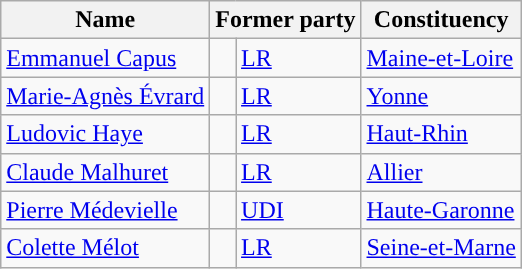<table class="wikitable sortable">
<tr>
<th>Name</th>
<th colspan="2">Former party</th>
<th>Constituency</th>
</tr>
<tr>
<td><a href='#'>Emmanuel Capus</a></td>
<td style="background-color: "></td>
<td><a href='#'>LR</a></td>
<td><a href='#'>Maine-et-Loire</a></td>
</tr>
<tr>
<td><a href='#'>Marie-Agnès Évrard</a></td>
<td style="background-color: "></td>
<td><a href='#'>LR</a></td>
<td><a href='#'>Yonne</a></td>
</tr>
<tr>
<td><a href='#'>Ludovic Haye</a></td>
<td style="background-color: "></td>
<td><a href='#'>LR</a></td>
<td><a href='#'>Haut-Rhin</a></td>
</tr>
<tr>
<td><a href='#'>Claude Malhuret</a></td>
<td style="background-color: "></td>
<td><a href='#'>LR</a></td>
<td><a href='#'>Allier</a></td>
</tr>
<tr>
<td><a href='#'>Pierre Médevielle</a></td>
<td style="background-color: "></td>
<td><a href='#'>UDI</a></td>
<td><a href='#'>Haute-Garonne</a></td>
</tr>
<tr>
<td><a href='#'>Colette Mélot</a></td>
<td style="background-color: "></td>
<td><a href='#'>LR</a></td>
<td><a href='#'>Seine-et-Marne</a></td>
</tr>
</table>
